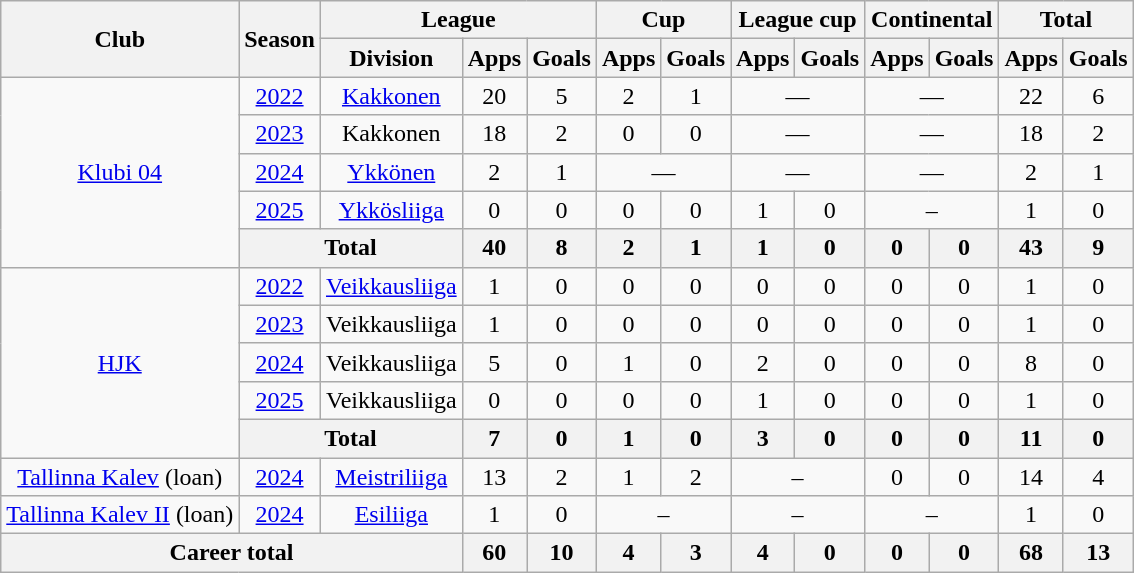<table class="wikitable" style="text-align:center">
<tr>
<th rowspan="2">Club</th>
<th rowspan="2">Season</th>
<th colspan="3">League</th>
<th colspan="2">Cup</th>
<th colspan="2">League cup</th>
<th colspan="2">Continental</th>
<th colspan="2">Total</th>
</tr>
<tr>
<th>Division</th>
<th>Apps</th>
<th>Goals</th>
<th>Apps</th>
<th>Goals</th>
<th>Apps</th>
<th>Goals</th>
<th>Apps</th>
<th>Goals</th>
<th>Apps</th>
<th>Goals</th>
</tr>
<tr>
<td rowspan="5"><a href='#'>Klubi 04</a></td>
<td><a href='#'>2022</a></td>
<td><a href='#'>Kakkonen</a></td>
<td>20</td>
<td>5</td>
<td>2</td>
<td>1</td>
<td colspan="2">—</td>
<td colspan="2">—</td>
<td>22</td>
<td>6</td>
</tr>
<tr>
<td><a href='#'>2023</a></td>
<td>Kakkonen</td>
<td>18</td>
<td>2</td>
<td>0</td>
<td>0</td>
<td colspan="2">—</td>
<td colspan="2">—</td>
<td>18</td>
<td>2</td>
</tr>
<tr>
<td><a href='#'>2024</a></td>
<td><a href='#'>Ykkönen</a></td>
<td>2</td>
<td>1</td>
<td colspan="2">—</td>
<td colspan="2">—</td>
<td colspan="2">—</td>
<td>2</td>
<td>1</td>
</tr>
<tr>
<td><a href='#'>2025</a></td>
<td><a href='#'>Ykkösliiga</a></td>
<td>0</td>
<td>0</td>
<td>0</td>
<td>0</td>
<td>1</td>
<td>0</td>
<td colspan=2>–</td>
<td>1</td>
<td>0</td>
</tr>
<tr>
<th colspan="2">Total</th>
<th>40</th>
<th>8</th>
<th>2</th>
<th>1</th>
<th>1</th>
<th>0</th>
<th>0</th>
<th>0</th>
<th>43</th>
<th>9</th>
</tr>
<tr>
<td rowspan="5"><a href='#'>HJK</a></td>
<td><a href='#'>2022</a></td>
<td><a href='#'>Veikkausliiga</a></td>
<td>1</td>
<td>0</td>
<td>0</td>
<td>0</td>
<td>0</td>
<td>0</td>
<td>0</td>
<td>0</td>
<td>1</td>
<td>0</td>
</tr>
<tr>
<td><a href='#'>2023</a></td>
<td>Veikkausliiga</td>
<td>1</td>
<td>0</td>
<td>0</td>
<td>0</td>
<td>0</td>
<td>0</td>
<td>0</td>
<td>0</td>
<td>1</td>
<td>0</td>
</tr>
<tr>
<td><a href='#'>2024</a></td>
<td>Veikkausliiga</td>
<td>5</td>
<td>0</td>
<td>1</td>
<td>0</td>
<td>2</td>
<td>0</td>
<td>0</td>
<td>0</td>
<td>8</td>
<td>0</td>
</tr>
<tr>
<td><a href='#'>2025</a></td>
<td>Veikkausliiga</td>
<td>0</td>
<td>0</td>
<td>0</td>
<td>0</td>
<td>1</td>
<td>0</td>
<td>0</td>
<td>0</td>
<td>1</td>
<td>0</td>
</tr>
<tr>
<th colspan="2">Total</th>
<th>7</th>
<th>0</th>
<th>1</th>
<th>0</th>
<th>3</th>
<th>0</th>
<th>0</th>
<th>0</th>
<th>11</th>
<th>0</th>
</tr>
<tr>
<td><a href='#'>Tallinna Kalev</a> (loan)</td>
<td><a href='#'>2024</a></td>
<td><a href='#'>Meistriliiga</a></td>
<td>13</td>
<td>2</td>
<td>1</td>
<td>2</td>
<td colspan=2>–</td>
<td>0</td>
<td>0</td>
<td>14</td>
<td>4</td>
</tr>
<tr>
<td><a href='#'>Tallinna Kalev II</a> (loan)</td>
<td><a href='#'>2024</a></td>
<td><a href='#'>Esiliiga</a></td>
<td>1</td>
<td>0</td>
<td colspan=2>–</td>
<td colspan=2>–</td>
<td colspan=2>–</td>
<td>1</td>
<td>0</td>
</tr>
<tr>
<th colspan="3">Career total</th>
<th>60</th>
<th>10</th>
<th>4</th>
<th>3</th>
<th>4</th>
<th>0</th>
<th>0</th>
<th>0</th>
<th>68</th>
<th>13</th>
</tr>
</table>
